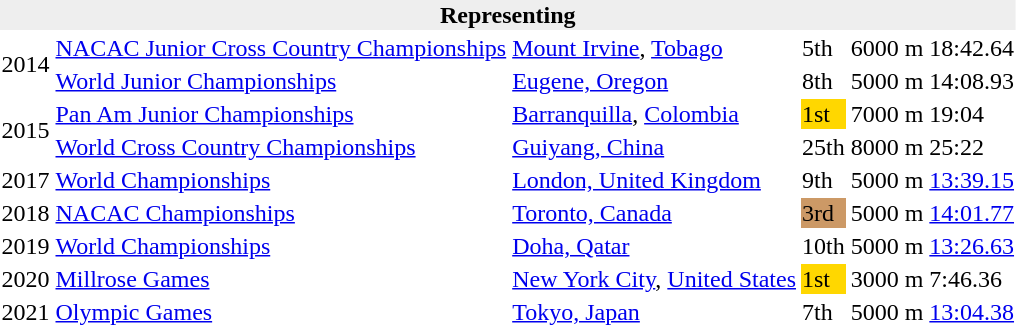<table>
<tr>
<th style="background:#eee;" colspan="6">Representing </th>
</tr>
<tr>
<td rowspan=2>2014</td>
<td><a href='#'>NACAC Junior Cross Country Championships</a></td>
<td><a href='#'>Mount Irvine</a>, <a href='#'>Tobago</a></td>
<td>5th</td>
<td>6000 m</td>
<td>18:42.64</td>
</tr>
<tr>
<td><a href='#'>World Junior Championships</a></td>
<td><a href='#'>Eugene, Oregon</a></td>
<td>8th</td>
<td>5000 m</td>
<td>14:08.93</td>
</tr>
<tr>
<td rowspan=2>2015</td>
<td><a href='#'>Pan Am Junior Championships</a></td>
<td><a href='#'>Barranquilla</a>, <a href='#'>Colombia</a></td>
<td bgcolor=gold>1st</td>
<td>7000 m</td>
<td>19:04</td>
</tr>
<tr>
<td><a href='#'>World Cross Country Championships</a></td>
<td><a href='#'>Guiyang, China</a></td>
<td>25th</td>
<td>8000 m</td>
<td>25:22</td>
</tr>
<tr>
<td>2017</td>
<td><a href='#'>World Championships</a></td>
<td><a href='#'>London, United Kingdom</a></td>
<td>9th</td>
<td>5000 m</td>
<td><a href='#'>13:39.15</a></td>
</tr>
<tr>
<td>2018</td>
<td><a href='#'>NACAC Championships</a></td>
<td><a href='#'>Toronto, Canada</a></td>
<td bgcolor=cc9966>3rd</td>
<td>5000 m</td>
<td><a href='#'>14:01.77</a></td>
</tr>
<tr>
<td>2019</td>
<td><a href='#'>World Championships</a></td>
<td><a href='#'>Doha, Qatar</a></td>
<td>10th</td>
<td>5000 m</td>
<td><a href='#'>13:26.63</a></td>
</tr>
<tr>
<td>2020</td>
<td><a href='#'>Millrose Games</a></td>
<td><a href='#'>New York City</a>, <a href='#'>United States</a></td>
<td bgcolor=gold>1st</td>
<td>3000 m</td>
<td>7:46.36</td>
</tr>
<tr>
<td>2021</td>
<td><a href='#'>Olympic Games</a></td>
<td><a href='#'>Tokyo, Japan</a></td>
<td>7th</td>
<td>5000 m</td>
<td><a href='#'>13:04.38</a></td>
</tr>
</table>
